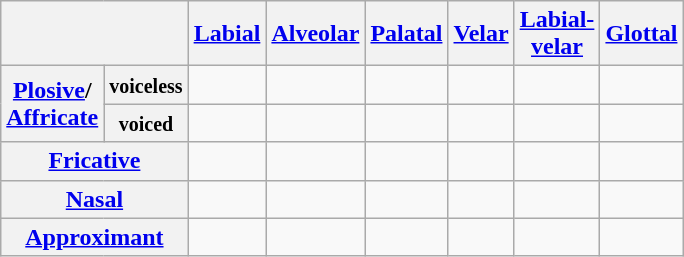<table class=wikitable style=text-align:center>
<tr>
<th colspan=2></th>
<th><a href='#'>Labial</a></th>
<th><a href='#'>Alveolar</a></th>
<th><a href='#'>Palatal</a></th>
<th><a href='#'>Velar</a></th>
<th><a href='#'>Labial-<br>velar</a></th>
<th><a href='#'>Glottal</a></th>
</tr>
<tr>
<th rowspan=2><a href='#'>Plosive</a>/<br><a href='#'>Affricate</a></th>
<th><small>voiceless</small></th>
<td></td>
<td></td>
<td></td>
<td></td>
<td></td>
<td></td>
</tr>
<tr>
<th><small>voiced</small></th>
<td></td>
<td></td>
<td></td>
<td></td>
<td></td>
<td></td>
</tr>
<tr>
<th colspan=2><a href='#'>Fricative</a></th>
<td></td>
<td></td>
<td></td>
<td></td>
<td></td>
<td></td>
</tr>
<tr>
<th colspan=2><a href='#'>Nasal</a></th>
<td></td>
<td></td>
<td></td>
<td></td>
<td></td>
<td></td>
</tr>
<tr>
<th colspan=2><a href='#'>Approximant</a></th>
<td></td>
<td></td>
<td></td>
<td></td>
<td></td>
<td></td>
</tr>
</table>
